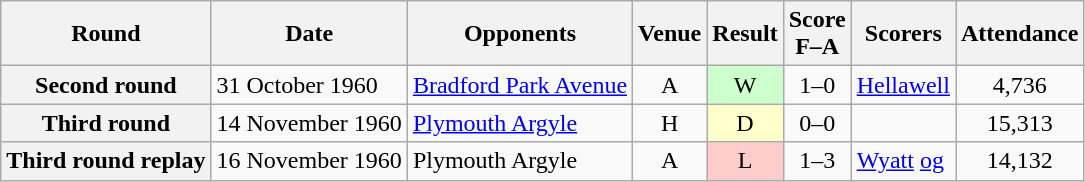<table class="wikitable plainrowheaders" style="text-align:center">
<tr>
<th scope="col">Round</th>
<th scope="col">Date</th>
<th scope="col">Opponents</th>
<th scope="col">Venue</th>
<th scope="col">Result</th>
<th scope="col">Score<br>F–A</th>
<th scope="col">Scorers</th>
<th scope="col">Attendance</th>
</tr>
<tr>
<th scope="row">Second round</th>
<td align="left">31 October 1960</td>
<td align="left"><a href='#'>Bradford Park Avenue</a></td>
<td>A</td>
<td style=background:#cfc>W</td>
<td>1–0</td>
<td align="left"><a href='#'>Hellawell</a></td>
<td>4,736</td>
</tr>
<tr>
<th scope="row">Third round</th>
<td align="left">14 November 1960</td>
<td align="left"><a href='#'>Plymouth Argyle</a></td>
<td>H</td>
<td style=background:#ffc>D</td>
<td>0–0</td>
<td></td>
<td>15,313</td>
</tr>
<tr>
<th scope="row">Third round replay</th>
<td align="left">16 November 1960</td>
<td align="left">Plymouth Argyle</td>
<td>A</td>
<td style=background:#fcc>L</td>
<td>1–3</td>
<td align="left"><a href='#'>Wyatt</a> <a href='#'>og</a></td>
<td>14,132</td>
</tr>
</table>
